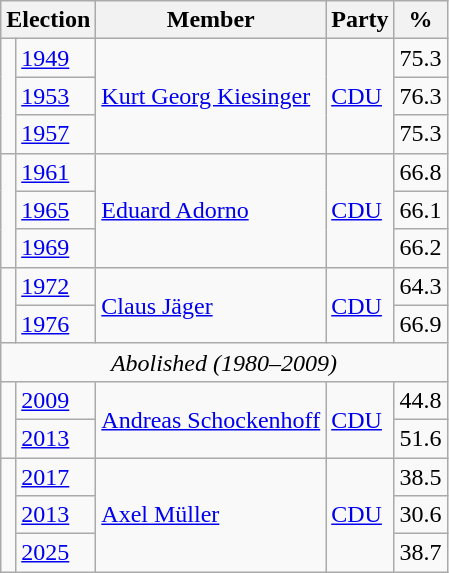<table class=wikitable>
<tr>
<th colspan=2>Election</th>
<th>Member</th>
<th>Party</th>
<th>%</th>
</tr>
<tr>
<td rowspan=3 bgcolor=></td>
<td><a href='#'>1949</a></td>
<td rowspan=3><a href='#'>Kurt Georg Kiesinger</a></td>
<td rowspan=3><a href='#'>CDU</a></td>
<td align=right>75.3</td>
</tr>
<tr>
<td><a href='#'>1953</a></td>
<td align=right>76.3</td>
</tr>
<tr>
<td><a href='#'>1957</a></td>
<td align=right>75.3</td>
</tr>
<tr>
<td rowspan=3 bgcolor=></td>
<td><a href='#'>1961</a></td>
<td rowspan=3><a href='#'>Eduard Adorno</a></td>
<td rowspan=3><a href='#'>CDU</a></td>
<td align=right>66.8</td>
</tr>
<tr>
<td><a href='#'>1965</a></td>
<td align=right>66.1</td>
</tr>
<tr>
<td><a href='#'>1969</a></td>
<td align=right>66.2</td>
</tr>
<tr>
<td rowspan=2 bgcolor=></td>
<td><a href='#'>1972</a></td>
<td rowspan=2><a href='#'>Claus Jäger</a></td>
<td rowspan=2><a href='#'>CDU</a></td>
<td align=right>64.3</td>
</tr>
<tr>
<td><a href='#'>1976</a></td>
<td align=right>66.9</td>
</tr>
<tr>
<td align=center colspan=5><em>Abolished (1980–2009)</em></td>
</tr>
<tr>
<td rowspan=2 bgcolor=></td>
<td><a href='#'>2009</a></td>
<td rowspan=2><a href='#'>Andreas Schockenhoff</a></td>
<td rowspan=2><a href='#'>CDU</a></td>
<td align=right>44.8</td>
</tr>
<tr>
<td><a href='#'>2013</a></td>
<td align=right>51.6</td>
</tr>
<tr>
<td rowspan=3 bgcolor=></td>
<td><a href='#'>2017</a></td>
<td rowspan=3><a href='#'>Axel Müller</a></td>
<td rowspan=3><a href='#'>CDU</a></td>
<td align=right>38.5</td>
</tr>
<tr>
<td><a href='#'>2013</a></td>
<td align=right>30.6</td>
</tr>
<tr>
<td><a href='#'>2025</a></td>
<td align=right>38.7</td>
</tr>
</table>
